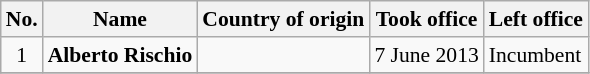<table class="wikitable" style="font-size:90%; text-align:left">
<tr>
<th>No.</th>
<th>Name</th>
<th>Country of origin</th>
<th>Took office</th>
<th>Left office</th>
</tr>
<tr>
<td align=center>1</td>
<td><strong>Alberto Rischio</strong></td>
<td></td>
<td>7 June 2013</td>
<td>Incumbent</td>
</tr>
<tr>
</tr>
</table>
